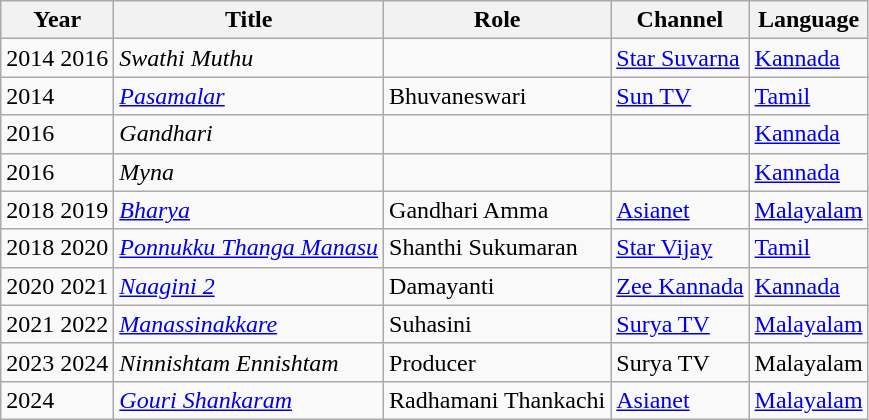<table class="wikitable sortable">
<tr>
<th>Year</th>
<th>Title</th>
<th>Role</th>
<th>Channel</th>
<th>Language</th>
</tr>
<tr>
<td>2014  2016</td>
<td><em>Swathi Muthu</em></td>
<td></td>
<td><a href='#'>Star Suvarna</a></td>
<td><a href='#'>Kannada</a></td>
</tr>
<tr>
<td>2014</td>
<td><em><a href='#'>Pasamalar</a></em></td>
<td>Bhuvaneswari</td>
<td><a href='#'>Sun TV</a></td>
<td><a href='#'>Tamil</a></td>
</tr>
<tr>
<td>2016</td>
<td><em>Gandhari</em></td>
<td></td>
<td></td>
<td><a href='#'>Kannada</a></td>
</tr>
<tr>
<td>2016</td>
<td><em>Myna</em></td>
<td></td>
<td></td>
<td><a href='#'>Kannada</a></td>
</tr>
<tr>
<td>2018  2019</td>
<td><em><a href='#'>Bharya</a></em></td>
<td>Gandhari Amma</td>
<td><a href='#'>Asianet</a></td>
<td><a href='#'>Malayalam</a></td>
</tr>
<tr>
<td>2018  2020</td>
<td><em><a href='#'>Ponnukku Thanga Manasu</a></em></td>
<td>Shanthi Sukumaran</td>
<td><a href='#'>Star Vijay</a></td>
<td><a href='#'>Tamil</a></td>
</tr>
<tr>
<td>2020  2021</td>
<td><em><a href='#'>Naagini 2</a></em></td>
<td>Damayanti</td>
<td><a href='#'>Zee Kannada</a></td>
<td><a href='#'>Kannada</a></td>
</tr>
<tr>
<td>2021  2022</td>
<td><em><a href='#'>Manassinakkare</a></em></td>
<td>Suhasini</td>
<td><a href='#'>Surya TV</a></td>
<td><a href='#'>Malayalam</a></td>
</tr>
<tr>
<td>2023  2024</td>
<td><em>Ninnishtam Ennishtam</em></td>
<td>Producer</td>
<td>Surya TV</td>
<td>Malayalam</td>
</tr>
<tr>
<td>2024</td>
<td><em><a href='#'>Gouri Shankaram</a></em></td>
<td>Radhamani Thankachi</td>
<td><a href='#'>Asianet</a></td>
<td><a href='#'>Malayalam</a></td>
</tr>
</table>
